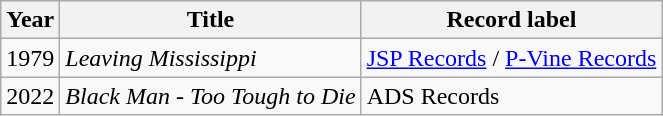<table class="wikitable sortable">
<tr>
<th>Year</th>
<th>Title</th>
<th>Record label</th>
</tr>
<tr>
<td>1979</td>
<td><em>Leaving Mississippi</em></td>
<td style="text-align:left;"><a href='#'>JSP Records</a> / <a href='#'>P-Vine Records</a></td>
</tr>
<tr>
<td>2022</td>
<td><em>Black Man - Too Tough to Die</em></td>
<td style="text-align:left;">ADS Records</td>
</tr>
</table>
